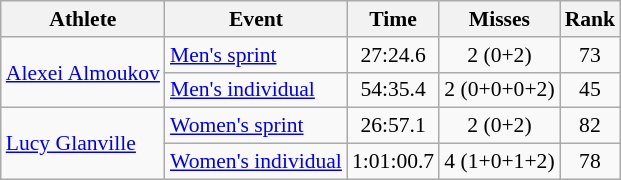<table class="wikitable" style="font-size:90%">
<tr>
<th>Athlete</th>
<th>Event</th>
<th>Time</th>
<th>Misses</th>
<th>Rank</th>
</tr>
<tr align=center>
<td align=left rowspan=2><a href='#'>Alexei Almoukov</a></td>
<td align=left><a href='#'>Men's sprint</a></td>
<td>27:24.6</td>
<td>2 (0+2)</td>
<td>73</td>
</tr>
<tr align=center>
<td align=left><a href='#'>Men's individual</a></td>
<td>54:35.4</td>
<td>2 (0+0+0+2)</td>
<td>45</td>
</tr>
<tr align=center>
<td align=left rowspan=2><a href='#'>Lucy Glanville</a></td>
<td align=left><a href='#'>Women's sprint</a></td>
<td>26:57.1</td>
<td>2 (0+2)</td>
<td>82</td>
</tr>
<tr align=center>
<td align=left><a href='#'>Women's individual</a></td>
<td>1:01:00.7</td>
<td>4 (1+0+1+2)</td>
<td>78</td>
</tr>
</table>
